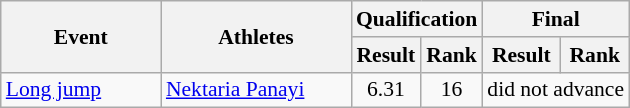<table class="wikitable" border="1" style="font-size:90%">
<tr>
<th rowspan="2" width=100>Event</th>
<th rowspan="2" width=120>Athletes</th>
<th colspan="2">Qualification</th>
<th colspan="2">Final</th>
</tr>
<tr>
<th>Result</th>
<th>Rank</th>
<th>Result</th>
<th>Rank</th>
</tr>
<tr>
<td><a href='#'>Long jump</a></td>
<td><a href='#'>Nektaria Panayi</a></td>
<td align=center>6.31</td>
<td align=center>16</td>
<td align=center colspan="2">did not advance</td>
</tr>
</table>
